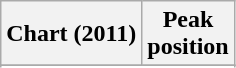<table class="wikitable">
<tr>
<th align="left">Chart (2011)</th>
<th align="center">Peak<br>position</th>
</tr>
<tr>
</tr>
<tr>
</tr>
</table>
